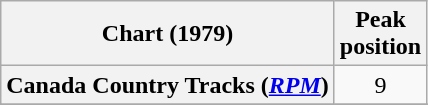<table class="wikitable sortable plainrowheaders" style="text-align:center">
<tr>
<th scope="col">Chart (1979)</th>
<th scope="col">Peak<br>position</th>
</tr>
<tr>
<th scope="row">Canada Country Tracks (<em><a href='#'>RPM</a></em>)</th>
<td align="center">9</td>
</tr>
<tr>
</tr>
<tr>
</tr>
</table>
